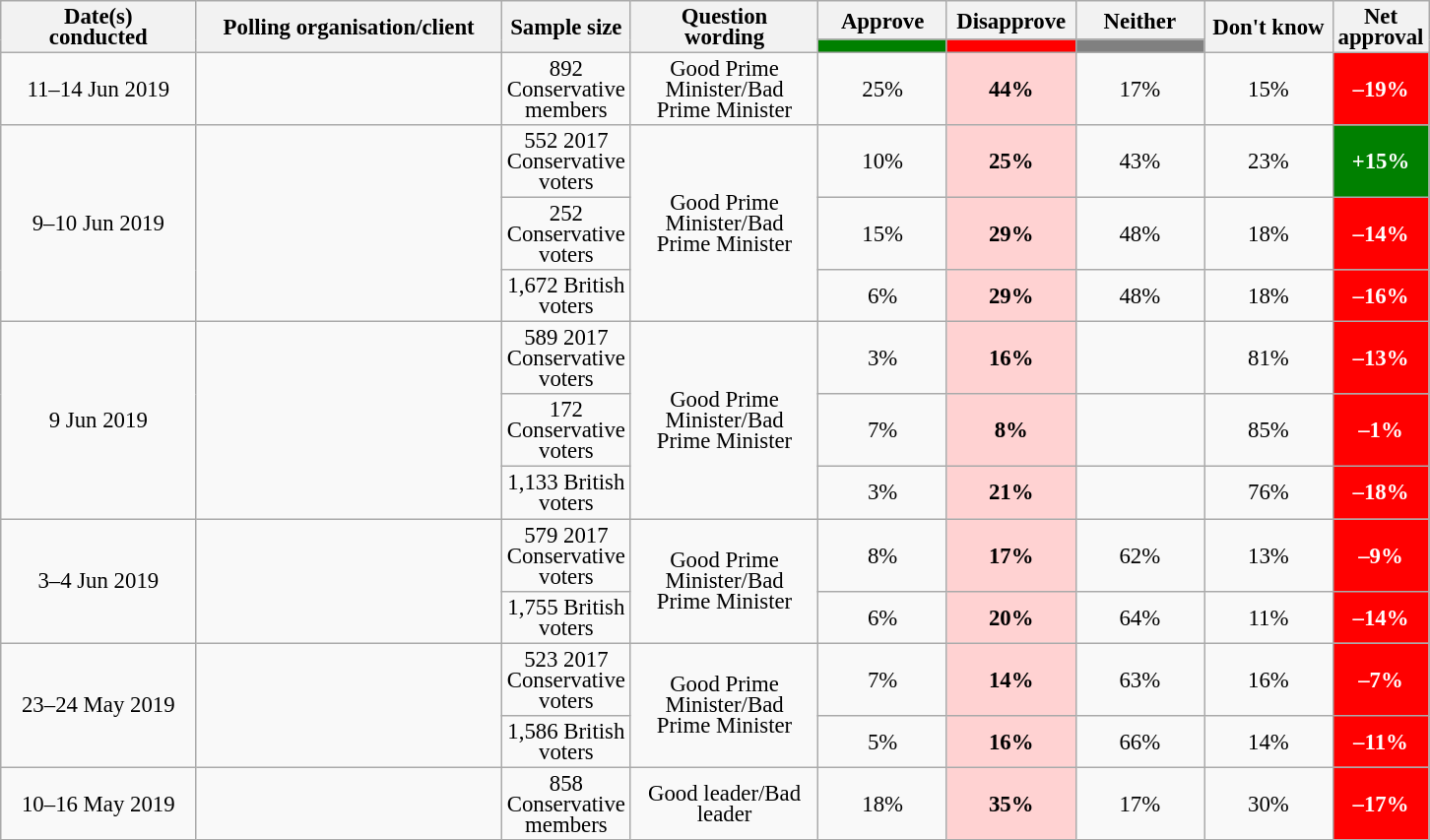<table class="wikitable collapsible sortable" style="text-align:center;font-size:95%;line-height:14px;">
<tr>
<th rowspan="2" style="width:125px;">Date(s)<br>conducted</th>
<th rowspan="2" style="width:200px;">Polling organisation/client</th>
<th rowspan="2" style="width:60px;">Sample size</th>
<th rowspan="2" style="width:120px;">Question<br>wording</th>
<th class="unsortable" style="width:80px;">Approve</th>
<th class="unsortable" style="width: 80px;">Disapprove</th>
<th class="unsortable" style="width:80px;">Neither</th>
<th rowspan="2" class="unsortable" style="width:80px;">Don't know</th>
<th rowspan="2" class="unsortable" style="width:20px;">Net approval</th>
</tr>
<tr>
<th class="unsortable" style="background:green;width:60px;"></th>
<th class="unsortable" style="background:red;width:60px;"></th>
<th class="unsortable" style="background:grey;width:60px;"></th>
</tr>
<tr>
<td>11–14 Jun 2019</td>
<td></td>
<td>892 Conservative members</td>
<td>Good Prime Minister/Bad Prime Minister</td>
<td>25%</td>
<td style="background:#FFD2D2"><strong>44%</strong></td>
<td>17%</td>
<td>15%</td>
<td style="background:red;color:white;"><strong>–19%</strong></td>
</tr>
<tr>
<td rowspan="3">9–10 Jun 2019</td>
<td rowspan="3"></td>
<td>552 2017 Conservative voters</td>
<td rowspan="3">Good Prime Minister/Bad Prime Minister</td>
<td>10%</td>
<td style="background:#FFD2D2"><strong>25%</strong></td>
<td>43%</td>
<td>23%</td>
<td style="background:green;color:white;"><strong>+15%</strong></td>
</tr>
<tr>
<td>252 Conservative voters</td>
<td>15%</td>
<td style="background:#FFD2D2"><strong>29%</strong></td>
<td>48%</td>
<td>18%</td>
<td style="background:red;color:white;"><strong>–14%</strong></td>
</tr>
<tr>
<td>1,672 British voters</td>
<td>6%</td>
<td style="background:#FFD2D2"><strong>29%</strong></td>
<td>48%</td>
<td>18%</td>
<td style="background:red;color:white;"><strong>–16%</strong></td>
</tr>
<tr>
<td rowspan="3">9 Jun 2019</td>
<td rowspan="3"></td>
<td>589 2017 Conservative voters</td>
<td rowspan="3">Good Prime Minister/Bad Prime Minister</td>
<td>3%</td>
<td style="background:#FFD2D2"><strong>16%</strong></td>
<td></td>
<td>81%</td>
<td style="background:red;color:white;"><strong>–13%</strong></td>
</tr>
<tr>
<td>172 Conservative voters</td>
<td>7%</td>
<td style="background:#FFD2D2"><strong>8%</strong></td>
<td></td>
<td>85%</td>
<td style="background:red;color:white;"><strong>–1%</strong></td>
</tr>
<tr>
<td>1,133 British voters</td>
<td>3%</td>
<td style="background:#FFD2D2"><strong>21%</strong></td>
<td></td>
<td>76%</td>
<td style="background:red;color:white;"><strong>–18%</strong></td>
</tr>
<tr>
<td rowspan="2">3–4 Jun 2019</td>
<td rowspan="2"></td>
<td>579 2017 Conservative voters</td>
<td rowspan="2">Good Prime Minister/Bad Prime Minister</td>
<td>8%</td>
<td style="background:#FFD2D2"><strong>17%</strong></td>
<td>62%</td>
<td>13%</td>
<td style="background:red;color:white;"><strong>–9%</strong></td>
</tr>
<tr>
<td>1,755 British voters</td>
<td>6%</td>
<td style="background:#FFD2D2"><strong>20%</strong></td>
<td>64%</td>
<td>11%</td>
<td style="background:red;color:white;"><strong>–14%</strong></td>
</tr>
<tr>
<td rowspan="2">23–24 May 2019</td>
<td rowspan="2"></td>
<td>523 2017 Conservative voters</td>
<td rowspan="2">Good Prime Minister/Bad Prime Minister</td>
<td>7%</td>
<td style="background:#FFD2D2"><strong>14%</strong></td>
<td>63%</td>
<td>16%</td>
<td style="background:red;color:white;"><strong>–7%</strong></td>
</tr>
<tr>
<td>1,586 British voters</td>
<td>5%</td>
<td style="background:#FFD2D2"><strong>16%</strong></td>
<td>66%</td>
<td>14%</td>
<td style="background:red;color:white;"><strong>–11%</strong></td>
</tr>
<tr>
<td>10–16 May 2019</td>
<td></td>
<td>858 Conservative members</td>
<td>Good leader/Bad leader</td>
<td>18%</td>
<td style="background:#FFD2D2"><strong>35%</strong></td>
<td>17%</td>
<td>30%</td>
<td style="background:red;color:white;"><strong>–17%</strong></td>
</tr>
</table>
